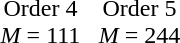<table style="margin:auto">
<tr valign="bottom">
<td style="padding: 0 2em 1em"></td>
<td style="padding: 0 2em 1em"></td>
</tr>
<tr>
<td align="center">Order 4<br><em>M</em> = 111</td>
<td align="center">Order 5<br><em>M</em> = 244</td>
</tr>
</table>
